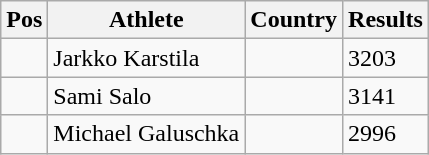<table class="wikitable">
<tr>
<th>Pos</th>
<th>Athlete</th>
<th>Country</th>
<th>Results</th>
</tr>
<tr>
<td align="center"></td>
<td>Jarkko Karstila</td>
<td></td>
<td>3203</td>
</tr>
<tr>
<td align="center"></td>
<td>Sami Salo</td>
<td></td>
<td>3141</td>
</tr>
<tr>
<td align="center"></td>
<td>Michael Galuschka</td>
<td></td>
<td>2996</td>
</tr>
</table>
